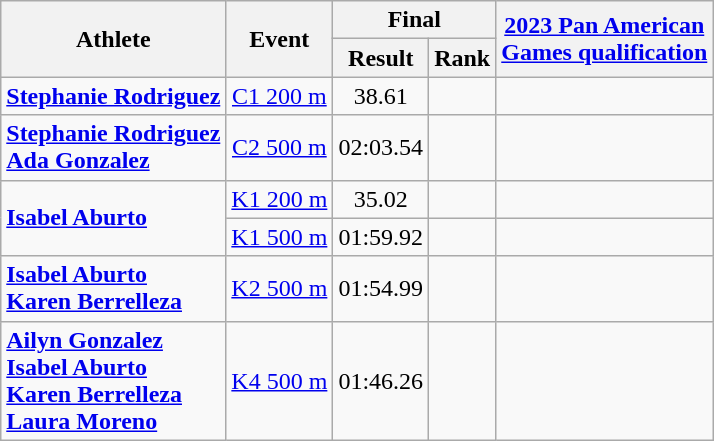<table class="wikitable">
<tr>
<th rowspan="2">Athlete</th>
<th rowspan="2">Event</th>
<th colspan="2">Final</th>
<th rowspan="2"><a href='#'>2023 Pan American <br> Games qualification</a></th>
</tr>
<tr>
<th>Result</th>
<th>Rank</th>
</tr>
<tr align="center">
<td align="left"><strong><a href='#'>Stephanie Rodriguez</a></strong></td>
<td><a href='#'>C1 200 m</a></td>
<td>38.61</td>
<td></td>
<td></td>
</tr>
<tr align="center">
<td align="left"><strong><a href='#'>Stephanie Rodriguez</a><br><a href='#'>Ada Gonzalez</a></strong></td>
<td><a href='#'>C2 500 m</a></td>
<td>02:03.54</td>
<td></td>
<td></td>
</tr>
<tr align="center">
<td rowspan="2" align="left"><strong><a href='#'>Isabel Aburto</a></strong></td>
<td><a href='#'>K1 200 m</a></td>
<td>35.02</td>
<td></td>
<td></td>
</tr>
<tr align="center">
<td><a href='#'>K1 500 m</a></td>
<td>01:59.92</td>
<td></td>
<td></td>
</tr>
<tr align="center">
<td align="left"><strong><a href='#'>Isabel Aburto</a><br><a href='#'>Karen Berrelleza</a></strong></td>
<td><a href='#'>K2 500 m</a></td>
<td>01:54.99</td>
<td></td>
<td></td>
</tr>
<tr align="center">
<td align="left"><strong><a href='#'>Ailyn Gonzalez</a><br><a href='#'>Isabel Aburto</a><br><a href='#'>Karen Berrelleza</a><br><a href='#'>Laura Moreno</a></strong></td>
<td><a href='#'>K4 500 m</a></td>
<td>01:46.26</td>
<td></td>
<td></td>
</tr>
</table>
